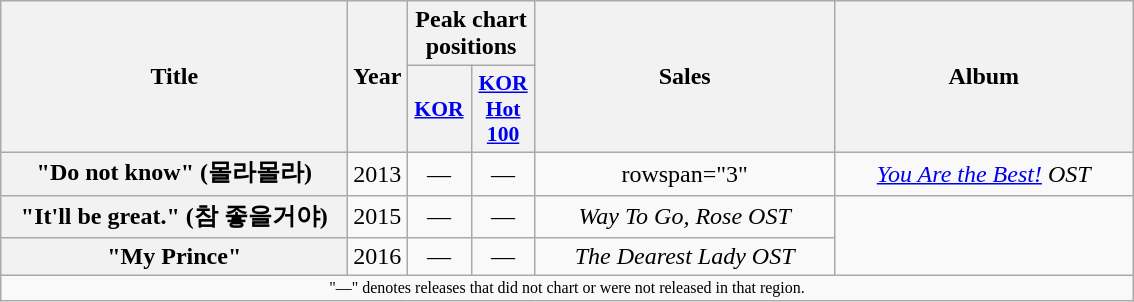<table class="wikitable plainrowheaders" style="text-align:center;">
<tr>
<th scope="col" rowspan="2" style="width:14em;">Title</th>
<th scope="col" rowspan="2">Year</th>
<th scope="col" colspan="2">Peak chart positions</th>
<th scope="col" rowspan="2" style="width:12em;">Sales</th>
<th scope="col" rowspan="2" style="width:12em;">Album</th>
</tr>
<tr>
<th scope="col" style="width:2.5em;font-size:90%;"><a href='#'>KOR</a><br></th>
<th scope="col" style="width:2.5em;font-size:90%;"><a href='#'>KOR<br>Hot 100</a><br></th>
</tr>
<tr>
<th scope="row">"Do not know" (몰라몰라)</th>
<td>2013</td>
<td>—</td>
<td>—</td>
<td>rowspan="3" </td>
<td><em><a href='#'>You Are the Best!</a> OST</em></td>
</tr>
<tr>
<th scope="row">"It'll be great." (참 좋을거야)</th>
<td>2015</td>
<td>—</td>
<td>—</td>
<td><em>Way To Go, Rose OST</em></td>
</tr>
<tr>
<th scope="row">"My Prince"</th>
<td>2016</td>
<td>—</td>
<td>—</td>
<td><em>The Dearest Lady OST</em></td>
</tr>
<tr>
<td colspan="6" style="font-size:8pt;">"—" denotes releases that did not chart or were not released in that region.</td>
</tr>
</table>
